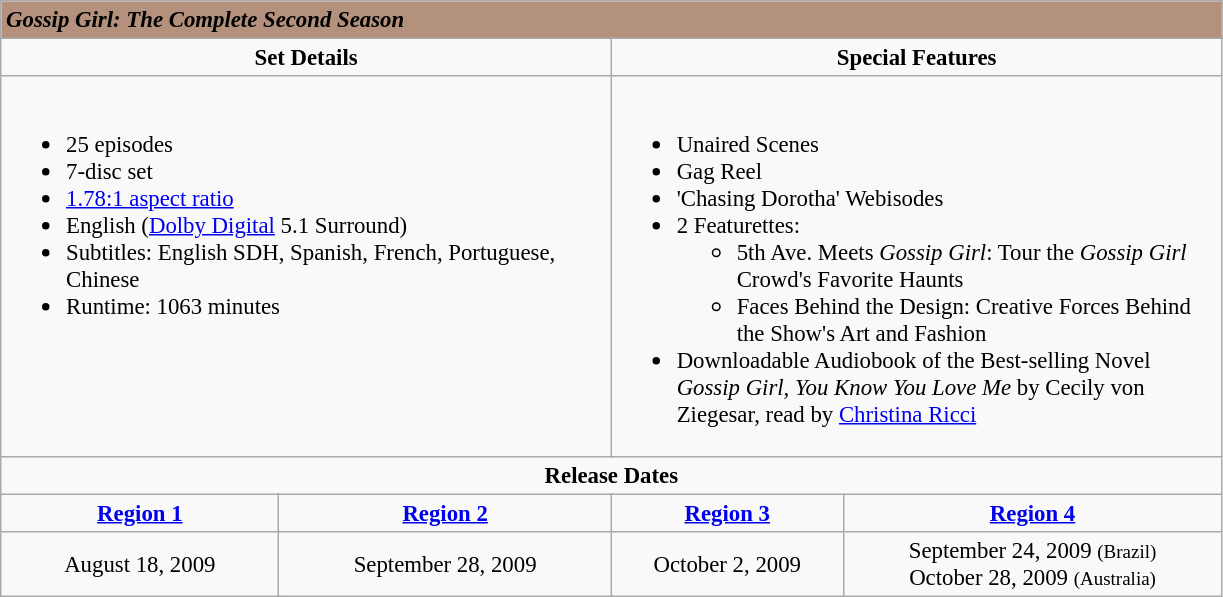<table class="wikitable" style="font-size: 95%;">
<tr style="background:#B3917D">
<td colspan="8"><strong><em>Gossip Girl: The Complete Second Season</em></strong></td>
</tr>
<tr style="vertical-align:top; text-align:center;">
<td style="width:400px;" colspan="4"><strong>Set Details</strong></td>
<td style="width:400px; " colspan="4"><strong>Special Features</strong></td>
</tr>
<tr valign="top">
<td colspan="4"  style="text-align:left; width:400px;"><br><ul><li>25 episodes</li><li>7-disc set</li><li><a href='#'>1.78:1 aspect ratio</a></li><li>English (<a href='#'>Dolby Digital</a> 5.1 Surround)</li><li>Subtitles: English SDH, Spanish, French, Portuguese, Chinese</li><li>Runtime: 1063 minutes</li></ul></td>
<td colspan="4"  style="text-align:left; width:400px;"><br><ul><li>Unaired Scenes</li><li>Gag Reel</li><li>'Chasing Dorotha' Webisodes</li><li>2 Featurettes:<ul><li>5th Ave. Meets <em>Gossip Girl</em>: Tour the <em>Gossip Girl</em> Crowd's Favorite Haunts</li><li>Faces Behind the Design: Creative Forces Behind the Show's Art and Fashion</li></ul></li><li>Downloadable Audiobook of the Best-selling Novel <em>Gossip Girl, You Know You Love Me</em> by Cecily von Ziegesar, read by <a href='#'>Christina Ricci</a></li></ul></td>
</tr>
<tr>
<td colspan="8" style="text-align:center;"><strong>Release Dates</strong></td>
</tr>
<tr>
<td colspan="2" style="text-align:center;"><strong><a href='#'>Region 1</a></strong></td>
<td colspan="2" style="text-align:center;"><strong><a href='#'>Region 2</a></strong></td>
<td colspan="2" style="text-align:center;"><strong><a href='#'>Region 3</a></strong></td>
<td colspan="2" style="text-align:center;"><strong><a href='#'>Region 4</a></strong></td>
</tr>
<tr style="text-align:center;">
<td colspan="2">August 18, 2009</td>
<td colspan="2">September 28, 2009</td>
<td colspan="2">October 2, 2009</td>
<td colspan="2">September 24, 2009 <small>(Brazil)</small><br>October 28, 2009 <small>(Australia)</small></td>
</tr>
</table>
